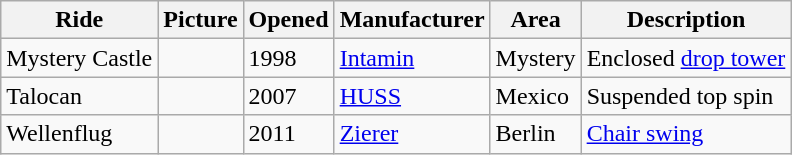<table class="wikitable sortable">
<tr>
<th>Ride</th>
<th>Picture</th>
<th>Opened</th>
<th>Manufacturer</th>
<th>Area</th>
<th>Description</th>
</tr>
<tr>
<td>Mystery Castle</td>
<td> </td>
<td>1998</td>
<td><a href='#'>Intamin</a></td>
<td>Mystery</td>
<td>Enclosed <a href='#'>drop tower</a></td>
</tr>
<tr>
<td>Talocan</td>
<td></td>
<td>2007</td>
<td><a href='#'>HUSS</a></td>
<td>Mexico</td>
<td>Suspended top spin</td>
</tr>
<tr>
<td>Wellenflug</td>
<td> </td>
<td>2011</td>
<td><a href='#'>Zierer</a></td>
<td>Berlin</td>
<td><a href='#'>Chair swing</a></td>
</tr>
</table>
